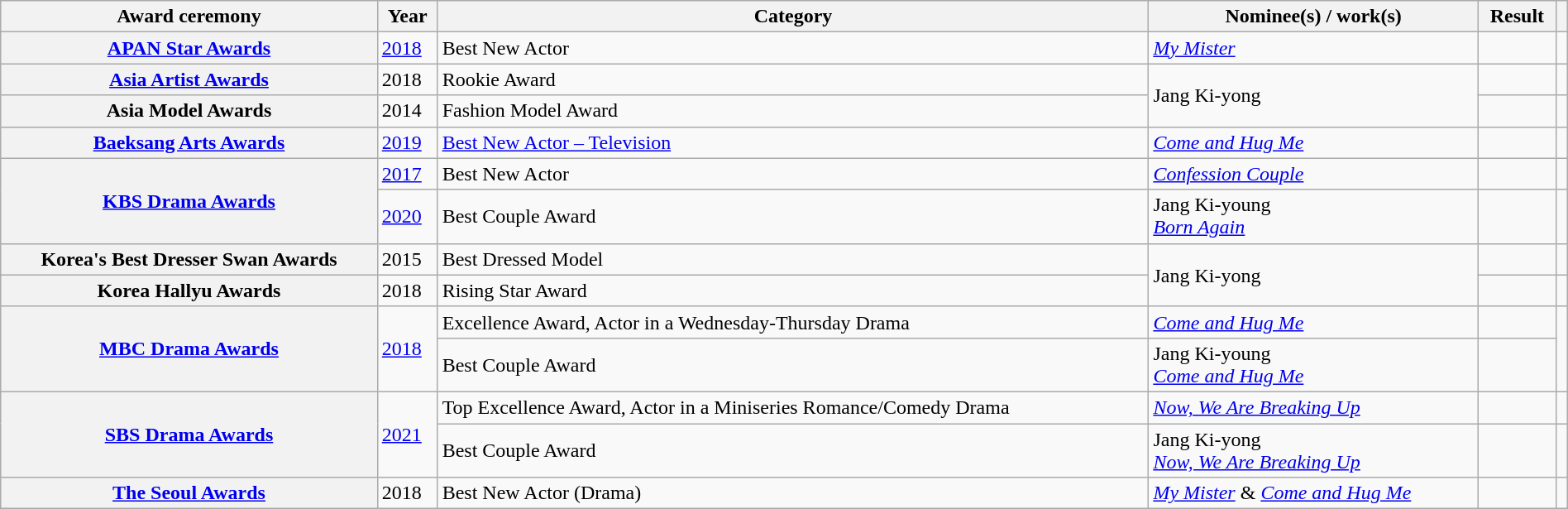<table class="wikitable plainrowheaders sortable" style="width:100%">
<tr>
<th scope="col">Award ceremony</th>
<th scope="col">Year</th>
<th scope="col">Category</th>
<th scope="col">Nominee(s) / work(s)</th>
<th scope="col">Result</th>
<th scope="col" class="unsortable"></th>
</tr>
<tr>
<th scope="row"><a href='#'>APAN Star Awards</a></th>
<td><a href='#'>2018</a></td>
<td>Best New Actor</td>
<td><em><a href='#'>My Mister</a></em></td>
<td></td>
<td style="text-align:center"></td>
</tr>
<tr>
<th scope="row"><a href='#'>Asia Artist Awards</a></th>
<td>2018</td>
<td>Rookie Award</td>
<td rowspan="2">Jang Ki-yong</td>
<td></td>
<td style="text-align:center"></td>
</tr>
<tr>
<th scope="row">Asia Model Awards</th>
<td>2014</td>
<td>Fashion Model Award</td>
<td></td>
<td style="text-align:center"></td>
</tr>
<tr>
<th scope="row"><a href='#'>Baeksang Arts Awards</a></th>
<td><a href='#'>2019</a></td>
<td><a href='#'>Best New Actor – Television</a></td>
<td><em><a href='#'>Come and Hug Me</a></em></td>
<td></td>
<td style="text-align:center"></td>
</tr>
<tr>
<th scope="row" rowspan="2"><a href='#'>KBS Drama Awards</a></th>
<td><a href='#'>2017</a></td>
<td>Best New Actor</td>
<td><em><a href='#'>Confession Couple</a></em></td>
<td></td>
<td style="text-align:center"></td>
</tr>
<tr>
<td><a href='#'>2020</a></td>
<td>Best Couple Award</td>
<td>Jang Ki-young  <br> <em><a href='#'>Born Again</a></em></td>
<td></td>
<td></td>
</tr>
<tr>
<th scope="row">Korea's Best Dresser Swan Awards</th>
<td>2015</td>
<td>Best Dressed Model</td>
<td rowspan="2">Jang Ki-yong</td>
<td></td>
<td style="text-align:center"></td>
</tr>
<tr>
<th scope="row">Korea Hallyu Awards</th>
<td>2018</td>
<td>Rising Star Award</td>
<td></td>
<td style="text-align:center"></td>
</tr>
<tr>
<th scope="row" rowspan="2"><a href='#'>MBC Drama Awards</a></th>
<td rowspan="2"><a href='#'>2018</a></td>
<td>Excellence Award, Actor in a Wednesday-Thursday Drama</td>
<td><em><a href='#'>Come and Hug Me</a></em></td>
<td></td>
<td rowspan="2" style="text-align:center"></td>
</tr>
<tr>
<td>Best Couple Award</td>
<td>Jang Ki-young   <br>  <em><a href='#'>Come and Hug Me</a></em></td>
<td></td>
</tr>
<tr>
<th scope="row"  rowspan="2"><a href='#'>SBS Drama Awards</a></th>
<td rowspan="2"><a href='#'>2021</a></td>
<td>Top Excellence Award, Actor in a Miniseries Romance/Comedy Drama</td>
<td><em><a href='#'>Now, We Are Breaking Up</a></em></td>
<td></td>
<td style="text-align:center"></td>
</tr>
<tr>
<td>Best Couple Award</td>
<td>Jang Ki-yong <br><em><a href='#'>Now, We Are Breaking Up</a></em></td>
<td></td>
<td style="text-align:center"></td>
</tr>
<tr>
<th scope="row"><a href='#'>The Seoul Awards</a></th>
<td>2018</td>
<td>Best New Actor (Drama)</td>
<td><em><a href='#'>My Mister</a></em> & <em><a href='#'>Come and Hug Me</a></em></td>
<td></td>
<td style="text-align:center"></td>
</tr>
</table>
